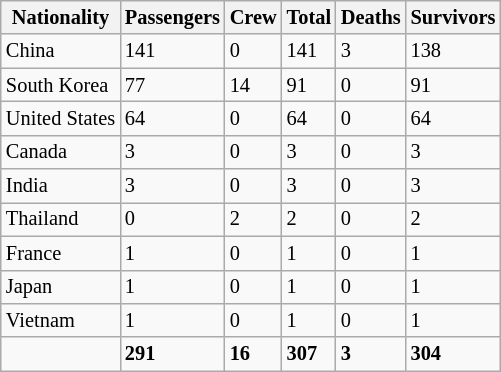<table class="sortable wikitable" style="font-size:85%; margin:0 0 0.5em 1em; float:right;">
<tr>
<th scope="col">Nationality</th>
<th scope="col">Passengers</th>
<th scope="col">Crew</th>
<th scope="col">Total</th>
<th scope="col">Deaths</th>
<th>Survivors</th>
</tr>
<tr>
<td>China</td>
<td>141</td>
<td>0</td>
<td>141</td>
<td>3</td>
<td>138</td>
</tr>
<tr>
<td>South Korea</td>
<td>77</td>
<td>14</td>
<td>91</td>
<td>0</td>
<td>91</td>
</tr>
<tr>
<td>United States</td>
<td>64</td>
<td>0</td>
<td>64</td>
<td>0</td>
<td>64</td>
</tr>
<tr>
<td>Canada</td>
<td>3</td>
<td>0</td>
<td>3</td>
<td>0</td>
<td>3</td>
</tr>
<tr>
<td>India</td>
<td>3</td>
<td>0</td>
<td>3</td>
<td>0</td>
<td>3</td>
</tr>
<tr>
<td>Thailand</td>
<td>0</td>
<td>2</td>
<td>2</td>
<td>0</td>
<td>2</td>
</tr>
<tr>
<td>France</td>
<td>1</td>
<td>0</td>
<td>1</td>
<td>0</td>
<td>1</td>
</tr>
<tr>
<td>Japan</td>
<td>1</td>
<td>0</td>
<td>1</td>
<td>0</td>
<td>1</td>
</tr>
<tr>
<td>Vietnam</td>
<td>1</td>
<td>0</td>
<td>1</td>
<td>0</td>
<td>1</td>
</tr>
<tr class="sortbottom">
<td><strong></strong></td>
<td><strong>291</strong></td>
<td><strong>16</strong></td>
<td><strong>307</strong></td>
<td><strong>3</strong></td>
<td><strong>304</strong></td>
</tr>
</table>
